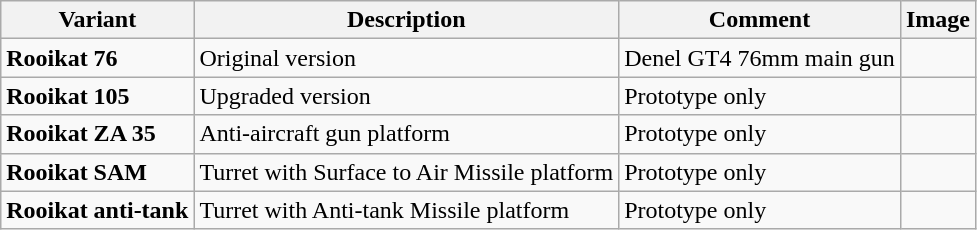<table class="wikitable sortable">
<tr>
<th>Variant</th>
<th>Description</th>
<th>Comment</th>
<th>Image</th>
</tr>
<tr>
<td><strong>Rooikat 76 </strong></td>
<td>Original version</td>
<td>Denel GT4 76mm main gun</td>
<td></td>
</tr>
<tr>
<td><strong>Rooikat 105</strong></td>
<td>Upgraded version</td>
<td>Prototype only</td>
<td></td>
</tr>
<tr>
<td><strong>Rooikat ZA 35</strong></td>
<td>Anti-aircraft gun platform</td>
<td>Prototype only</td>
<td></td>
</tr>
<tr>
<td><strong>Rooikat SAM</strong></td>
<td>Turret with Surface to Air Missile platform</td>
<td>Prototype only</td>
<td></td>
</tr>
<tr>
<td><strong>Rooikat anti-tank</strong></td>
<td>Turret with Anti-tank Missile platform</td>
<td>Prototype only</td>
<td></td>
</tr>
</table>
